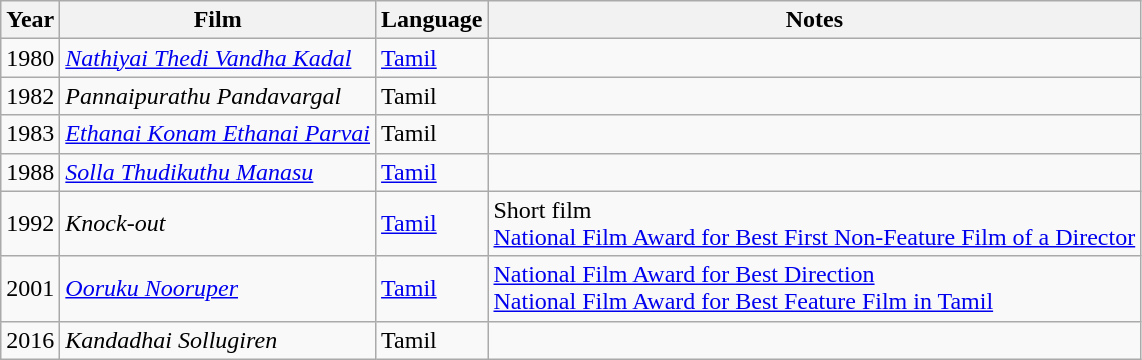<table class="wikitable sortable">
<tr>
<th>Year</th>
<th>Film</th>
<th>Language</th>
<th>Notes</th>
</tr>
<tr>
<td>1980</td>
<td><em><a href='#'>Nathiyai Thedi Vandha Kadal</a></em></td>
<td><a href='#'>Tamil</a></td>
<td></td>
</tr>
<tr>
<td>1982</td>
<td><em>Pannaipurathu Pandavargal</em></td>
<td>Tamil</td>
<td></td>
</tr>
<tr>
<td>1983</td>
<td><em><a href='#'>Ethanai Konam Ethanai Parvai</a></em></td>
<td>Tamil</td>
<td></td>
</tr>
<tr>
<td>1988</td>
<td><em><a href='#'>Solla Thudikuthu Manasu</a></em></td>
<td><a href='#'>Tamil</a></td>
<td></td>
</tr>
<tr>
<td>1992</td>
<td><em>Knock-out</em></td>
<td><a href='#'>Tamil</a></td>
<td>Short film<br><a href='#'>National Film Award for Best First Non-Feature Film of a Director</a></td>
</tr>
<tr>
<td>2001</td>
<td><em><a href='#'>Ooruku Nooruper</a></em></td>
<td><a href='#'>Tamil</a></td>
<td><a href='#'>National Film Award for Best Direction</a><br><a href='#'>National Film Award for Best Feature Film in Tamil</a></td>
</tr>
<tr>
<td>2016</td>
<td><em>Kandadhai Sollugiren</em></td>
<td>Tamil</td>
<td></td>
</tr>
</table>
